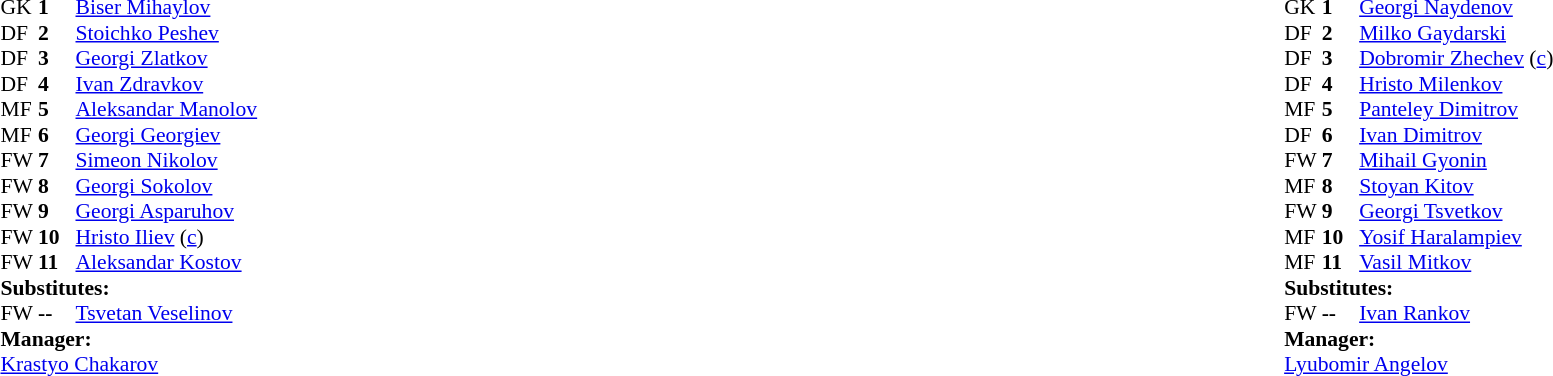<table style="width:100%">
<tr>
<td style="vertical-align:top;width:50%"><br><table style="font-size:90%" cellspacing="0" cellpadding="0">
<tr>
<th width="25"></th>
<th width="25"></th>
</tr>
<tr>
<td>GK</td>
<td><strong>1</strong></td>
<td> <a href='#'>Biser Mihaylov</a></td>
</tr>
<tr>
<td>DF</td>
<td><strong>2</strong></td>
<td> <a href='#'>Stoichko Peshev</a></td>
</tr>
<tr>
<td>DF</td>
<td><strong>3</strong></td>
<td> <a href='#'>Georgi Zlatkov</a></td>
</tr>
<tr>
<td>DF</td>
<td><strong>4</strong></td>
<td> <a href='#'>Ivan Zdravkov</a></td>
</tr>
<tr>
<td>MF</td>
<td><strong>5</strong></td>
<td> <a href='#'>Aleksandar Manolov</a></td>
</tr>
<tr>
<td>MF</td>
<td><strong>6</strong></td>
<td> <a href='#'>Georgi Georgiev</a></td>
</tr>
<tr>
<td>FW</td>
<td><strong>7</strong></td>
<td> <a href='#'>Simeon Nikolov</a></td>
<td></td>
<td></td>
</tr>
<tr>
<td>FW</td>
<td><strong>8</strong></td>
<td> <a href='#'>Georgi Sokolov</a></td>
</tr>
<tr>
<td>FW</td>
<td><strong>9</strong></td>
<td> <a href='#'>Georgi Asparuhov</a></td>
</tr>
<tr>
<td>FW</td>
<td><strong>10</strong></td>
<td> <a href='#'>Hristo Iliev</a> (<a href='#'>c</a>)</td>
</tr>
<tr>
<td>FW</td>
<td><strong>11</strong></td>
<td> <a href='#'>Aleksandar Kostov</a></td>
</tr>
<tr>
<td colspan=4><strong>Substitutes:</strong></td>
</tr>
<tr>
<td>FW</td>
<td><strong>--</strong></td>
<td> <a href='#'>Tsvetan Veselinov</a></td>
<td></td>
<td></td>
</tr>
<tr>
<td colspan=4><strong>Manager:</strong></td>
</tr>
<tr>
<td colspan="4"> <a href='#'>Krastyo Chakarov</a></td>
</tr>
</table>
</td>
<td valign="top"></td>
<td valign="top" width="50%"><br><table cellspacing="0" cellpadding="0" style="font-size:90%;margin:auto">
<tr>
<th width="25"></th>
<th width="25"></th>
</tr>
<tr>
<td>GK</td>
<td><strong>1</strong></td>
<td> <a href='#'>Georgi Naydenov</a></td>
</tr>
<tr>
<td>DF</td>
<td><strong>2</strong></td>
<td> <a href='#'>Milko Gaydarski</a></td>
</tr>
<tr>
<td>DF</td>
<td><strong>3</strong></td>
<td> <a href='#'>Dobromir Zhechev</a> (<a href='#'>c</a>)</td>
</tr>
<tr>
<td>DF</td>
<td><strong>4</strong></td>
<td> <a href='#'>Hristo Milenkov</a></td>
</tr>
<tr>
<td>MF</td>
<td><strong>5</strong></td>
<td> <a href='#'>Panteley Dimitrov</a></td>
</tr>
<tr>
<td>DF</td>
<td><strong>6</strong></td>
<td> <a href='#'>Ivan Dimitrov</a></td>
</tr>
<tr>
<td>FW</td>
<td><strong>7</strong></td>
<td> <a href='#'>Mihail Gyonin</a></td>
</tr>
<tr>
<td>MF</td>
<td><strong>8</strong></td>
<td> <a href='#'>Stoyan Kitov</a></td>
</tr>
<tr>
<td>FW</td>
<td><strong>9</strong></td>
<td> <a href='#'>Georgi Tsvetkov</a></td>
</tr>
<tr>
<td>MF</td>
<td><strong>10</strong></td>
<td> <a href='#'>Yosif Haralampiev</a></td>
</tr>
<tr>
<td>MF</td>
<td><strong>11</strong></td>
<td> <a href='#'>Vasil Mitkov</a></td>
<td></td>
<td></td>
</tr>
<tr>
<td colspan=4><strong>Substitutes:</strong></td>
</tr>
<tr>
<td>FW</td>
<td><strong>--</strong></td>
<td> <a href='#'>Ivan Rankov</a></td>
<td></td>
<td></td>
</tr>
<tr>
<td colspan=4><strong>Manager:</strong></td>
</tr>
<tr>
<td colspan="4"> <a href='#'>Lyubomir Angelov</a></td>
</tr>
</table>
</td>
</tr>
</table>
